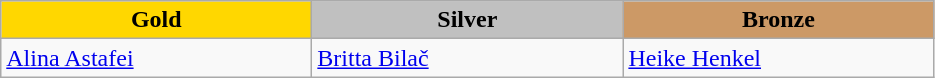<table class="wikitable" style="text-align:left">
<tr align="center">
<td width=200 bgcolor=gold><strong>Gold</strong></td>
<td width=200 bgcolor=silver><strong>Silver</strong></td>
<td width=200 bgcolor=CC9966><strong>Bronze</strong></td>
</tr>
<tr>
<td><a href='#'>Alina Astafei</a><br><em></em></td>
<td><a href='#'>Britta Bilač</a><br><em></em></td>
<td><a href='#'>Heike Henkel</a><br><em></em></td>
</tr>
</table>
